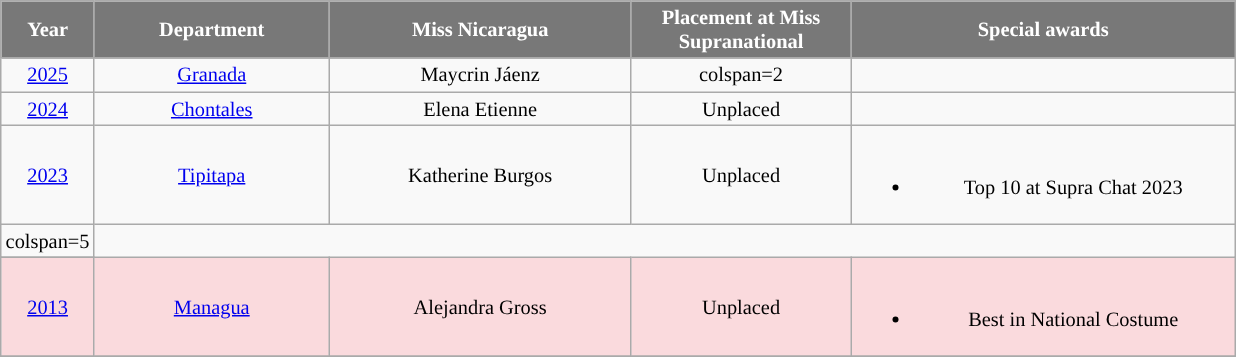<table class="wikitable " style="font-size: 85%; text-align:center">
<tr>
<th width="40" style="background-color:#787878;color:#FFFFFF;">Year</th>
<th width="150" style="background-color:#787878;color:#FFFFFF;">Department</th>
<th width="195" style="background-color:#787878;color:#FFFFFF;">Miss Nicaragua</th>
<th width="140" style="background-color:#787878;color:#FFFFFF;">Placement at Miss Supranational</th>
<th width="250" style="background-color:#787878;color:#FFFFFF;">Special awards</th>
</tr>
<tr>
<td><a href='#'>2025</a></td>
<td><a href='#'>Granada</a></td>
<td>Maycrin Jáenz</td>
<td>colspan=2 </td>
</tr>
<tr>
<td><a href='#'>2024</a></td>
<td><a href='#'>Chontales</a></td>
<td>Elena Etienne</td>
<td>Unplaced</td>
<td></td>
</tr>
<tr>
<td><a href='#'>2023</a></td>
<td><a href='#'>Tipitapa</a></td>
<td>Katherine Burgos</td>
<td>Unplaced</td>
<td><br><ul><li>Top 10 at Supra Chat 2023</li></ul></td>
</tr>
<tr>
<td>colspan=5 </td>
</tr>
<tr>
</tr>
<tr style="background-color:#FADADD">
<td><a href='#'>2013</a></td>
<td><a href='#'>Managua</a></td>
<td>Alejandra Gross</td>
<td>Unplaced</td>
<td><br><ul><li>Best in National Costume</li></ul></td>
</tr>
<tr>
</tr>
</table>
